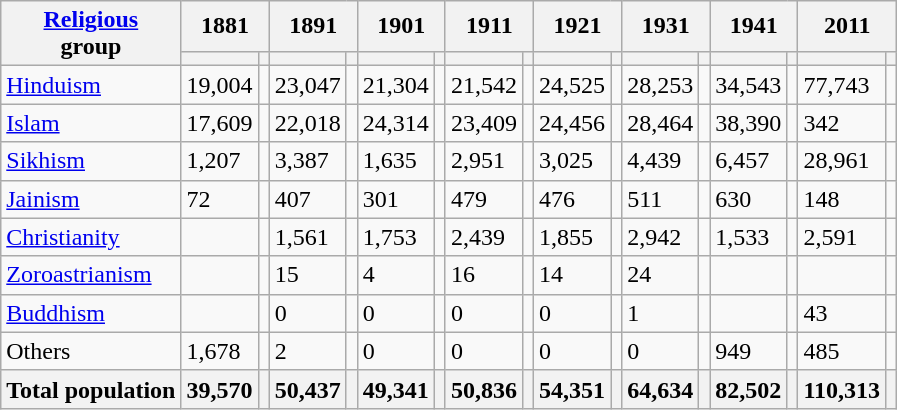<table class="wikitable collapsible sortable">
<tr>
<th rowspan="2"><a href='#'>Religious</a><br>group</th>
<th colspan="2">1881</th>
<th colspan="2">1891</th>
<th colspan="2">1901</th>
<th colspan="2">1911</th>
<th colspan="2">1921</th>
<th colspan="2">1931</th>
<th colspan="2">1941</th>
<th colspan="2">2011</th>
</tr>
<tr>
<th><a href='#'></a></th>
<th></th>
<th></th>
<th></th>
<th></th>
<th></th>
<th></th>
<th></th>
<th></th>
<th></th>
<th></th>
<th></th>
<th></th>
<th></th>
<th></th>
<th></th>
</tr>
<tr>
<td><a href='#'>Hinduism</a> </td>
<td>19,004</td>
<td></td>
<td>23,047</td>
<td></td>
<td>21,304</td>
<td></td>
<td>21,542</td>
<td></td>
<td>24,525</td>
<td></td>
<td>28,253</td>
<td></td>
<td>34,543</td>
<td></td>
<td>77,743</td>
<td></td>
</tr>
<tr>
<td><a href='#'>Islam</a> </td>
<td>17,609</td>
<td></td>
<td>22,018</td>
<td></td>
<td>24,314</td>
<td></td>
<td>23,409</td>
<td></td>
<td>24,456</td>
<td></td>
<td>28,464</td>
<td></td>
<td>38,390</td>
<td></td>
<td>342</td>
<td></td>
</tr>
<tr>
<td><a href='#'>Sikhism</a> </td>
<td>1,207</td>
<td></td>
<td>3,387</td>
<td></td>
<td>1,635</td>
<td></td>
<td>2,951</td>
<td></td>
<td>3,025</td>
<td></td>
<td>4,439</td>
<td></td>
<td>6,457</td>
<td></td>
<td>28,961</td>
<td></td>
</tr>
<tr>
<td><a href='#'>Jainism</a> </td>
<td>72</td>
<td></td>
<td>407</td>
<td></td>
<td>301</td>
<td></td>
<td>479</td>
<td></td>
<td>476</td>
<td></td>
<td>511</td>
<td></td>
<td>630</td>
<td></td>
<td>148</td>
<td></td>
</tr>
<tr>
<td><a href='#'>Christianity</a> </td>
<td></td>
<td></td>
<td>1,561</td>
<td></td>
<td>1,753</td>
<td></td>
<td>2,439</td>
<td></td>
<td>1,855</td>
<td></td>
<td>2,942</td>
<td></td>
<td>1,533</td>
<td></td>
<td>2,591</td>
<td></td>
</tr>
<tr>
<td><a href='#'>Zoroastrianism</a> </td>
<td></td>
<td></td>
<td>15</td>
<td></td>
<td>4</td>
<td></td>
<td>16</td>
<td></td>
<td>14</td>
<td></td>
<td>24</td>
<td></td>
<td></td>
<td></td>
<td></td>
<td></td>
</tr>
<tr>
<td><a href='#'>Buddhism</a> </td>
<td></td>
<td></td>
<td>0</td>
<td></td>
<td>0</td>
<td></td>
<td>0</td>
<td></td>
<td>0</td>
<td></td>
<td>1</td>
<td></td>
<td></td>
<td></td>
<td>43</td>
<td></td>
</tr>
<tr>
<td>Others</td>
<td>1,678</td>
<td></td>
<td>2</td>
<td></td>
<td>0</td>
<td></td>
<td>0</td>
<td></td>
<td>0</td>
<td></td>
<td>0</td>
<td></td>
<td>949</td>
<td></td>
<td>485</td>
<td></td>
</tr>
<tr>
<th>Total population</th>
<th>39,570</th>
<th></th>
<th>50,437</th>
<th></th>
<th>49,341</th>
<th></th>
<th>50,836</th>
<th></th>
<th>54,351</th>
<th></th>
<th>64,634</th>
<th></th>
<th>82,502</th>
<th></th>
<th>110,313</th>
<th></th>
</tr>
</table>
